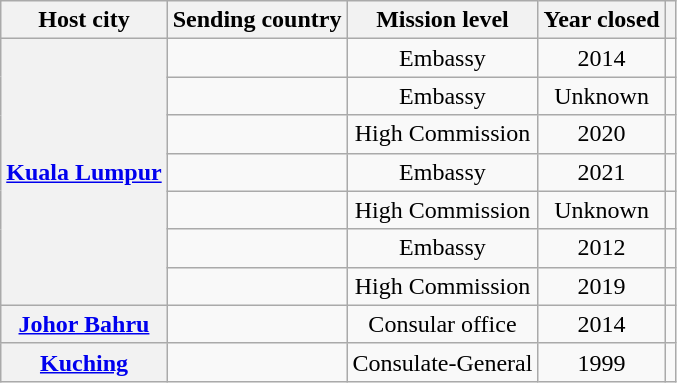<table class="wikitable plainrowheaders">
<tr>
<th scope="col">Host city</th>
<th scope="col">Sending country</th>
<th scope="col">Mission level</th>
<th scope="col">Year closed</th>
<th scope="col"></th>
</tr>
<tr>
<th rowspan="7"><a href='#'>Kuala Lumpur</a></th>
<td></td>
<td style="text-align:center;">Embassy</td>
<td style="text-align:center;">2014</td>
<td style="text-align:center;"></td>
</tr>
<tr>
<td></td>
<td style="text-align:center;">Embassy</td>
<td style="text-align:center;">Unknown</td>
<td style="text-align:center;"></td>
</tr>
<tr>
<td></td>
<td style="text-align:center;">High Commission</td>
<td style="text-align:center;">2020</td>
<td style="text-align:center;"></td>
</tr>
<tr>
<td></td>
<td style="text-align:center;">Embassy</td>
<td style="text-align:center;">2021</td>
<td style="text-align:center;"></td>
</tr>
<tr>
<td></td>
<td style="text-align:center;">High Commission</td>
<td style="text-align:center;">Unknown</td>
<td style="text-align:center;"></td>
</tr>
<tr>
<td></td>
<td style="text-align:center;">Embassy</td>
<td style="text-align:center;">2012</td>
<td style="text-align:center;"></td>
</tr>
<tr>
<td></td>
<td style="text-align:center;">High Commission</td>
<td style="text-align:center;">2019</td>
<td style="text-align:center;"></td>
</tr>
<tr>
<th><a href='#'>Johor Bahru</a></th>
<td></td>
<td style="text-align:center;">Consular office</td>
<td style="text-align:center;">2014</td>
<td style="text-align:center;"></td>
</tr>
<tr>
<th><a href='#'>Kuching</a></th>
<td></td>
<td style="text-align:center;">Consulate-General</td>
<td style="text-align:center;">1999</td>
<td style="text-align:center;"></td>
</tr>
</table>
